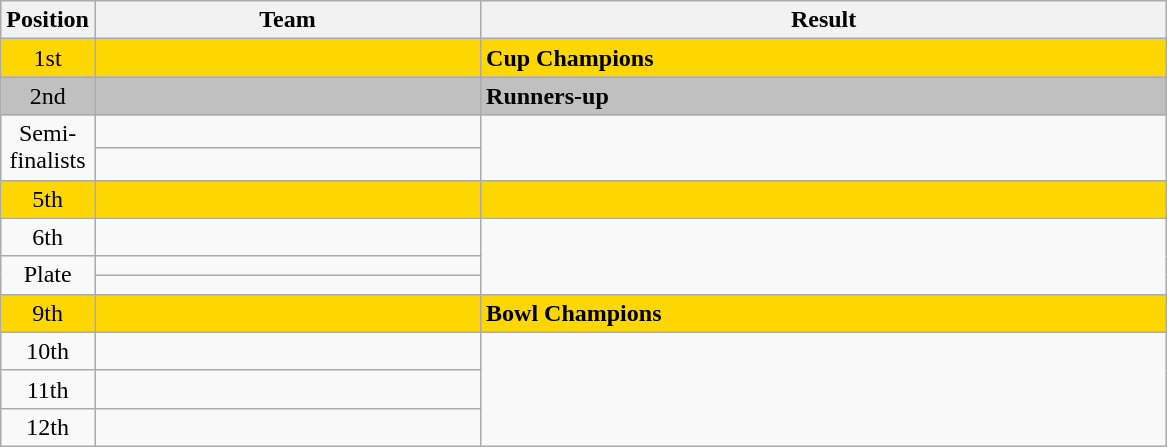<table class="wikitable" style="text-align:left">
<tr>
<th style="width:50px;">Position</th>
<th style="width:250px;">Team</th>
<th style="width:450px;">Result</th>
</tr>
<tr style="background:gold">
<td style="text-align:center;">1st</td>
<td></td>
<td><strong>Cup Champions</strong></td>
</tr>
<tr style="background:silver">
<td style="text-align:center;">2nd</td>
<td></td>
<td><strong>Runners-up</strong></td>
</tr>
<tr>
<td style="text-align:center;" rowspan=2>Semi-finalists</td>
<td></td>
</tr>
<tr>
<td></td>
</tr>
<tr style="background:gold">
<td style="text-align:center;">5th</td>
<td></td>
<td><strong></strong></td>
</tr>
<tr>
<td style="text-align:center;">6th</td>
<td></td>
</tr>
<tr>
<td style="text-align:center;"rowspan=2>Plate </td>
<td></td>
</tr>
<tr>
<td></td>
</tr>
<tr style="background:gold">
<td style="text-align:center;">9th</td>
<td></td>
<td><strong>Bowl Champions</strong></td>
</tr>
<tr>
<td style="text-align:center;">10th</td>
<td></td>
</tr>
<tr>
<td style="text-align:center;">11th</td>
<td></td>
</tr>
<tr>
<td style="text-align:center;">12th</td>
<td></td>
</tr>
</table>
